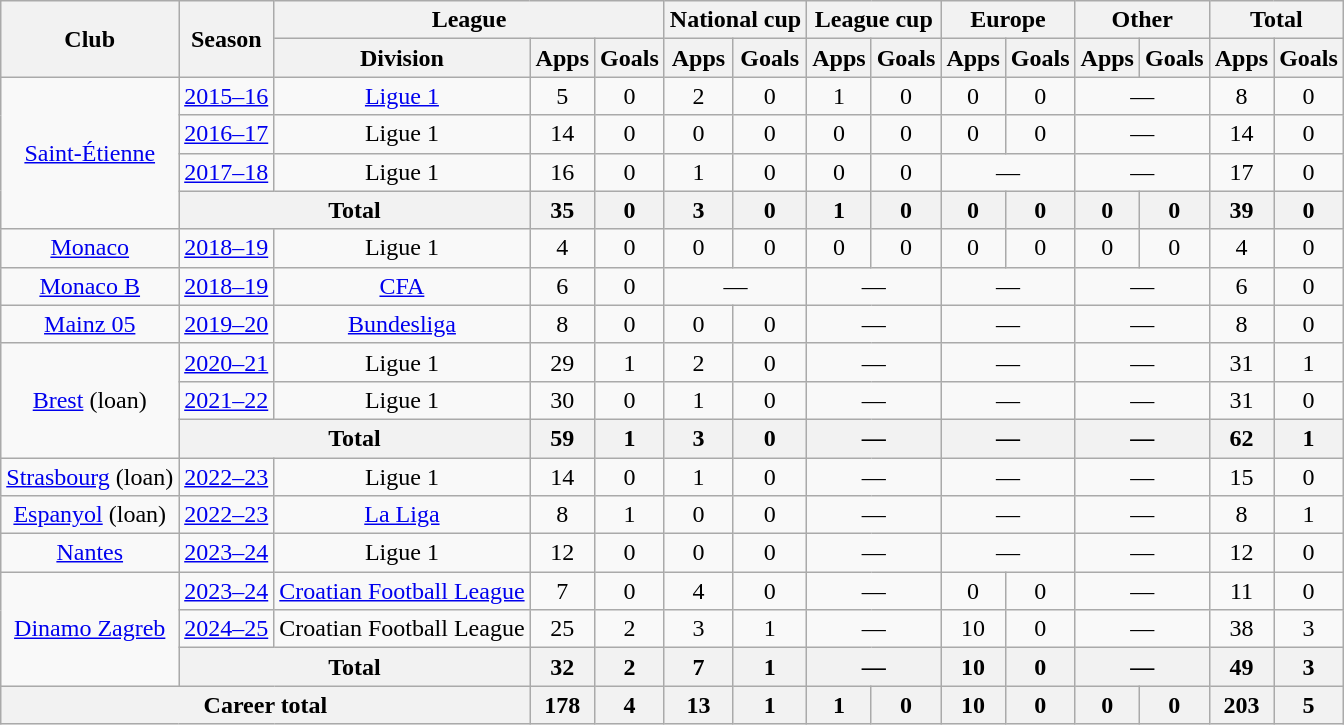<table class="wikitable" style="text-align: center">
<tr>
<th rowspan="2">Club</th>
<th rowspan="2">Season</th>
<th colspan="3">League</th>
<th colspan="2">National cup</th>
<th colspan="2">League cup</th>
<th colspan="2">Europe</th>
<th colspan="2">Other</th>
<th colspan="2">Total</th>
</tr>
<tr>
<th>Division</th>
<th>Apps</th>
<th>Goals</th>
<th>Apps</th>
<th>Goals</th>
<th>Apps</th>
<th>Goals</th>
<th>Apps</th>
<th>Goals</th>
<th>Apps</th>
<th>Goals</th>
<th>Apps</th>
<th>Goals</th>
</tr>
<tr>
<td rowspan=4><a href='#'>Saint-Étienne</a></td>
<td><a href='#'>2015–16</a></td>
<td><a href='#'>Ligue 1</a></td>
<td>5</td>
<td>0</td>
<td>2</td>
<td>0</td>
<td>1</td>
<td>0</td>
<td>0</td>
<td>0</td>
<td colspan="2">—</td>
<td>8</td>
<td>0</td>
</tr>
<tr>
<td><a href='#'>2016–17</a></td>
<td>Ligue 1</td>
<td>14</td>
<td>0</td>
<td>0</td>
<td>0</td>
<td>0</td>
<td>0</td>
<td>0</td>
<td>0</td>
<td colspan="2">—</td>
<td>14</td>
<td>0</td>
</tr>
<tr>
<td><a href='#'>2017–18</a></td>
<td>Ligue 1</td>
<td>16</td>
<td>0</td>
<td>1</td>
<td>0</td>
<td>0</td>
<td>0</td>
<td colspan="2">—</td>
<td colspan="2">—</td>
<td>17</td>
<td>0</td>
</tr>
<tr>
<th colspan="2">Total</th>
<th>35</th>
<th>0</th>
<th>3</th>
<th>0</th>
<th>1</th>
<th>0</th>
<th>0</th>
<th>0</th>
<th>0</th>
<th>0</th>
<th>39</th>
<th>0</th>
</tr>
<tr>
<td><a href='#'>Monaco</a></td>
<td><a href='#'>2018–19</a></td>
<td>Ligue 1</td>
<td>4</td>
<td>0</td>
<td>0</td>
<td>0</td>
<td>0</td>
<td>0</td>
<td>0</td>
<td>0</td>
<td>0</td>
<td>0</td>
<td>4</td>
<td>0</td>
</tr>
<tr>
<td><a href='#'>Monaco B</a></td>
<td><a href='#'>2018–19</a></td>
<td><a href='#'>CFA</a></td>
<td>6</td>
<td>0</td>
<td colspan="2">—</td>
<td colspan="2">—</td>
<td colspan="2">—</td>
<td colspan="2">—</td>
<td>6</td>
<td>0</td>
</tr>
<tr>
<td><a href='#'>Mainz 05</a></td>
<td><a href='#'>2019–20</a></td>
<td><a href='#'>Bundesliga</a></td>
<td>8</td>
<td>0</td>
<td>0</td>
<td>0</td>
<td colspan="2">—</td>
<td colspan="2">—</td>
<td colspan="2">—</td>
<td>8</td>
<td>0</td>
</tr>
<tr>
<td rowspan="3"><a href='#'>Brest</a> (loan)</td>
<td><a href='#'>2020–21</a></td>
<td>Ligue 1</td>
<td>29</td>
<td>1</td>
<td>2</td>
<td>0</td>
<td colspan="2">—</td>
<td colspan="2">—</td>
<td colspan="2">—</td>
<td>31</td>
<td>1</td>
</tr>
<tr>
<td><a href='#'>2021–22</a></td>
<td>Ligue 1</td>
<td>30</td>
<td>0</td>
<td>1</td>
<td>0</td>
<td colspan="2">—</td>
<td colspan="2">—</td>
<td colspan="2">—</td>
<td>31</td>
<td>0</td>
</tr>
<tr>
<th colspan="2">Total</th>
<th>59</th>
<th>1</th>
<th>3</th>
<th>0</th>
<th colspan="2">—</th>
<th colspan="2">—</th>
<th colspan="2">—</th>
<th>62</th>
<th>1</th>
</tr>
<tr>
<td><a href='#'>Strasbourg</a> (loan)</td>
<td><a href='#'>2022–23</a></td>
<td>Ligue 1</td>
<td>14</td>
<td>0</td>
<td>1</td>
<td>0</td>
<td colspan="2">—</td>
<td colspan="2">—</td>
<td colspan="2">—</td>
<td>15</td>
<td>0</td>
</tr>
<tr>
<td><a href='#'>Espanyol</a> (loan)</td>
<td><a href='#'>2022–23</a></td>
<td><a href='#'>La Liga</a></td>
<td>8</td>
<td>1</td>
<td>0</td>
<td>0</td>
<td colspan="2">—</td>
<td colspan="2">—</td>
<td colspan="2">—</td>
<td>8</td>
<td>1</td>
</tr>
<tr>
<td><a href='#'>Nantes</a></td>
<td><a href='#'>2023–24</a></td>
<td>Ligue 1</td>
<td>12</td>
<td>0</td>
<td>0</td>
<td>0</td>
<td colspan="2">—</td>
<td colspan="2">—</td>
<td colspan="2">—</td>
<td>12</td>
<td>0</td>
</tr>
<tr>
<td rowspan="3"><a href='#'>Dinamo Zagreb</a></td>
<td><a href='#'>2023–24</a></td>
<td><a href='#'>Croatian Football League</a></td>
<td>7</td>
<td>0</td>
<td>4</td>
<td>0</td>
<td colspan="2">—</td>
<td>0</td>
<td>0</td>
<td colspan="2">—</td>
<td>11</td>
<td>0</td>
</tr>
<tr>
<td><a href='#'>2024–25</a></td>
<td>Croatian Football League</td>
<td>25</td>
<td>2</td>
<td>3</td>
<td>1</td>
<td colspan="2">—</td>
<td>10</td>
<td>0</td>
<td colspan="2">—</td>
<td>38</td>
<td>3</td>
</tr>
<tr>
<th colspan="2">Total</th>
<th>32</th>
<th>2</th>
<th>7</th>
<th>1</th>
<th colspan="2">—</th>
<th>10</th>
<th>0</th>
<th colspan="2">—</th>
<th>49</th>
<th>3</th>
</tr>
<tr>
<th colspan="3">Career total</th>
<th>178</th>
<th>4</th>
<th>13</th>
<th>1</th>
<th>1</th>
<th>0</th>
<th>10</th>
<th>0</th>
<th>0</th>
<th>0</th>
<th>203</th>
<th>5</th>
</tr>
</table>
